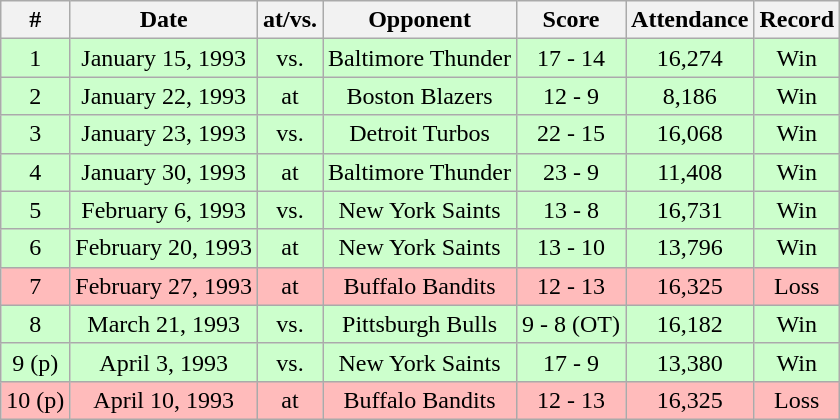<table class="wikitable" style="text-align:center">
<tr>
<th>#</th>
<th>Date</th>
<th>at/vs.</th>
<th>Opponent</th>
<th>Score</th>
<th>Attendance</th>
<th>Record</th>
</tr>
<tr bgcolor="ccffcc">
<td>1</td>
<td>January 15, 1993</td>
<td>vs.</td>
<td>Baltimore Thunder</td>
<td>17 - 14</td>
<td>16,274</td>
<td>Win</td>
</tr>
<tr bgcolor="ccffcc">
<td>2</td>
<td>January 22, 1993</td>
<td>at</td>
<td>Boston Blazers</td>
<td>12 - 9</td>
<td>8,186</td>
<td>Win</td>
</tr>
<tr bgcolor="ccffcc">
<td>3</td>
<td>January 23, 1993</td>
<td>vs.</td>
<td>Detroit Turbos</td>
<td>22 - 15</td>
<td>16,068</td>
<td>Win</td>
</tr>
<tr bgcolor="ccffcc">
<td>4</td>
<td>January 30, 1993</td>
<td>at</td>
<td>Baltimore Thunder</td>
<td>23 - 9</td>
<td>11,408</td>
<td>Win</td>
</tr>
<tr bgcolor="ccffcc">
<td>5</td>
<td>February 6, 1993</td>
<td>vs.</td>
<td>New York Saints</td>
<td>13 - 8</td>
<td>16,731</td>
<td>Win</td>
</tr>
<tr bgcolor="ccffcc">
<td>6</td>
<td>February 20, 1993</td>
<td>at</td>
<td>New York Saints</td>
<td>13 - 10</td>
<td>13,796</td>
<td>Win</td>
</tr>
<tr bgcolor="ffbbbb">
<td>7</td>
<td>February 27, 1993</td>
<td>at</td>
<td>Buffalo Bandits</td>
<td>12 - 13</td>
<td>16,325</td>
<td>Loss</td>
</tr>
<tr bgcolor="ccffcc">
<td>8</td>
<td>March 21, 1993</td>
<td>vs.</td>
<td>Pittsburgh Bulls</td>
<td>9 - 8 (OT)</td>
<td>16,182</td>
<td>Win</td>
</tr>
<tr bgcolor="ccffcc">
<td>9 (p)</td>
<td>April 3, 1993</td>
<td>vs.</td>
<td>New York Saints</td>
<td>17 - 9</td>
<td>13,380</td>
<td>Win</td>
</tr>
<tr bgcolor="ffbbbb">
<td>10 (p)</td>
<td>April 10, 1993</td>
<td>at</td>
<td>Buffalo Bandits</td>
<td>12 - 13</td>
<td>16,325</td>
<td>Loss</td>
</tr>
</table>
